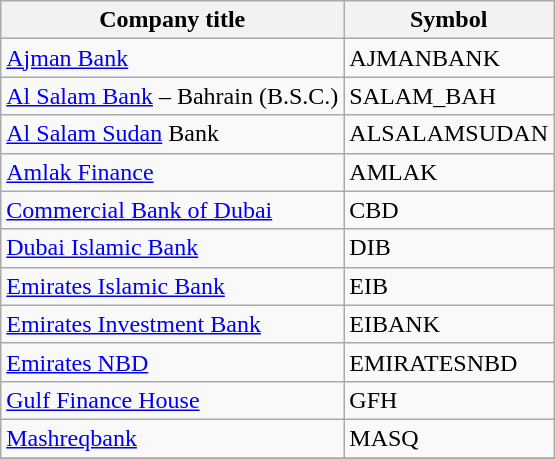<table class="wikitable">
<tr>
<th>Company title</th>
<th>Symbol</th>
</tr>
<tr>
<td><a href='#'>Ajman Bank</a></td>
<td>AJMANBANK</td>
</tr>
<tr>
<td><a href='#'>Al Salam Bank</a> – Bahrain (B.S.C.)</td>
<td>SALAM_BAH</td>
</tr>
<tr>
<td><a href='#'>Al Salam Sudan</a> Bank</td>
<td>ALSALAMSUDAN</td>
</tr>
<tr>
<td><a href='#'>Amlak Finance</a></td>
<td>AMLAK</td>
</tr>
<tr>
<td><a href='#'>Commercial Bank of Dubai</a></td>
<td>CBD</td>
</tr>
<tr>
<td><a href='#'>Dubai Islamic Bank</a></td>
<td>DIB</td>
</tr>
<tr>
<td><a href='#'>Emirates Islamic Bank</a></td>
<td>EIB</td>
</tr>
<tr>
<td><a href='#'>Emirates Investment Bank</a></td>
<td>EIBANK</td>
</tr>
<tr>
<td><a href='#'>Emirates NBD</a></td>
<td>EMIRATESNBD</td>
</tr>
<tr>
<td><a href='#'>Gulf Finance House</a></td>
<td>GFH</td>
</tr>
<tr>
<td><a href='#'>Mashreqbank</a></td>
<td>MASQ</td>
</tr>
<tr>
</tr>
</table>
